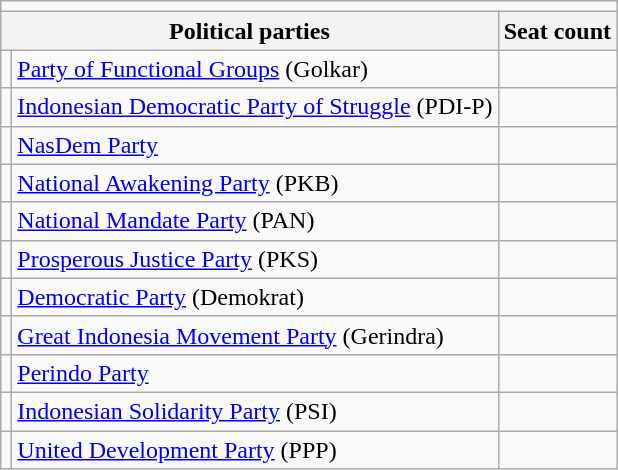<table class="wikitable">
<tr>
<td colspan="4"></td>
</tr>
<tr>
<th colspan="2">Political parties</th>
<th>Seat count</th>
</tr>
<tr>
<td bgcolor=></td>
<td><a href='#'>Party of Functional Groups</a> (Golkar)</td>
<td></td>
</tr>
<tr>
<td bgcolor=></td>
<td><a href='#'>Indonesian Democratic Party of Struggle</a> (PDI-P)</td>
<td></td>
</tr>
<tr>
<td bgcolor=></td>
<td><a href='#'>NasDem Party</a></td>
<td></td>
</tr>
<tr>
<td bgcolor=></td>
<td><a href='#'>National Awakening Party</a> (PKB)</td>
<td></td>
</tr>
<tr>
<td bgcolor=></td>
<td><a href='#'>National Mandate Party</a> (PAN)</td>
<td></td>
</tr>
<tr>
<td bgcolor=></td>
<td><a href='#'>Prosperous Justice Party</a> (PKS)</td>
<td></td>
</tr>
<tr>
<td bgcolor=></td>
<td><a href='#'>Democratic Party</a> (Demokrat)</td>
<td></td>
</tr>
<tr>
<td bgcolor=></td>
<td><a href='#'>Great Indonesia Movement Party</a> (Gerindra)</td>
<td></td>
</tr>
<tr>
<td bgcolor=></td>
<td><a href='#'>Perindo Party</a></td>
<td></td>
</tr>
<tr>
<td bgcolor=></td>
<td><a href='#'>Indonesian Solidarity Party</a> (PSI)</td>
<td></td>
</tr>
<tr>
<td bgcolor=></td>
<td><a href='#'>United Development Party</a> (PPP)</td>
<td></td>
</tr>
</table>
